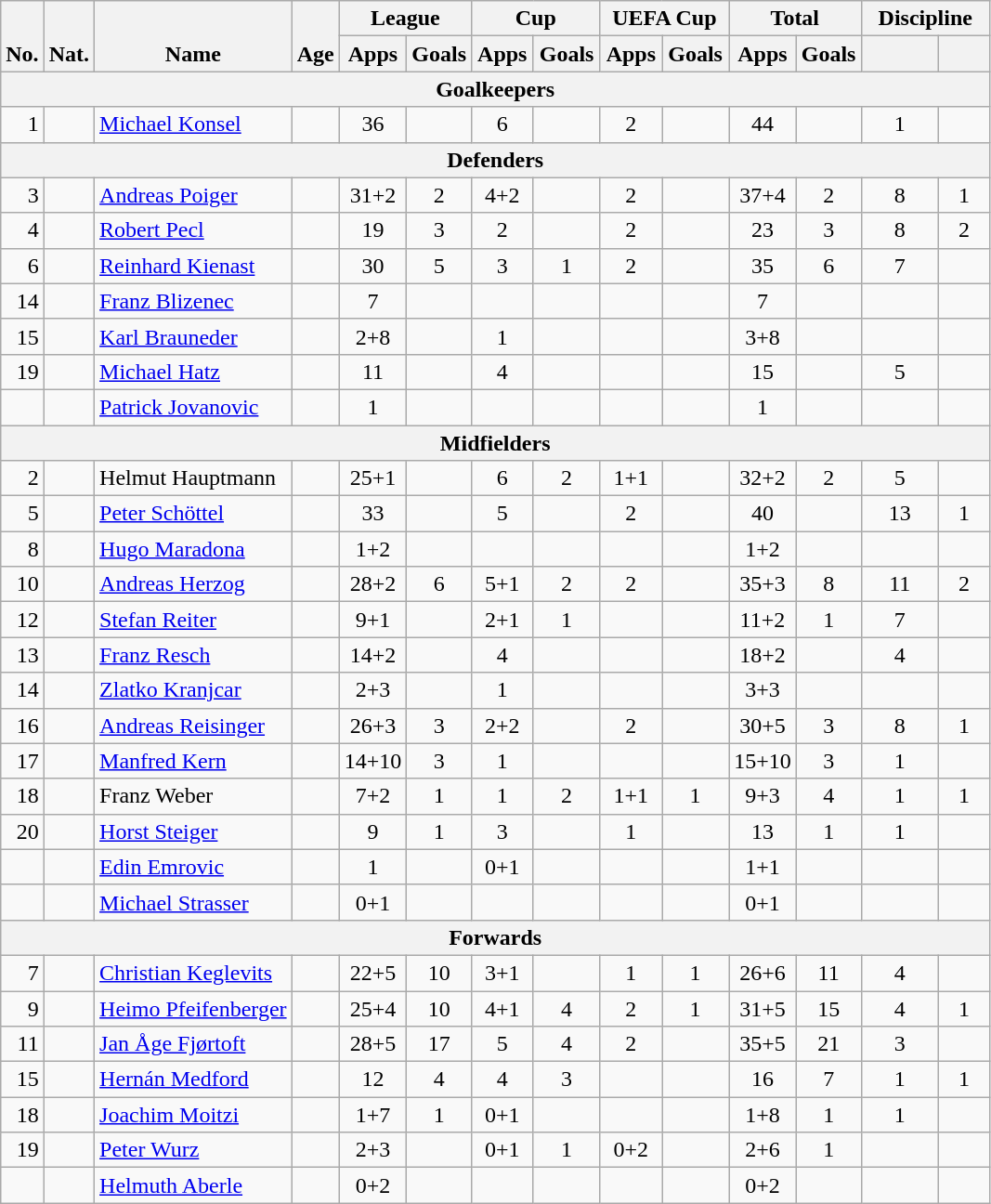<table class="wikitable" style="text-align:center">
<tr>
<th rowspan="2" valign="bottom">No.</th>
<th rowspan="2" valign="bottom">Nat.</th>
<th rowspan="2" valign="bottom">Name</th>
<th rowspan="2" valign="bottom">Age</th>
<th colspan="2" width="85">League</th>
<th colspan="2" width="85">Cup</th>
<th colspan="2" width="85">UEFA Cup</th>
<th colspan="2" width="85">Total</th>
<th colspan="2" width="85">Discipline</th>
</tr>
<tr>
<th>Apps</th>
<th>Goals</th>
<th>Apps</th>
<th>Goals</th>
<th>Apps</th>
<th>Goals</th>
<th>Apps</th>
<th>Goals</th>
<th></th>
<th></th>
</tr>
<tr>
<th colspan=20>Goalkeepers</th>
</tr>
<tr>
<td align="right">1</td>
<td></td>
<td align="left"><a href='#'>Michael Konsel</a></td>
<td></td>
<td>36</td>
<td></td>
<td>6</td>
<td></td>
<td>2</td>
<td></td>
<td>44</td>
<td></td>
<td>1</td>
<td></td>
</tr>
<tr>
<th colspan=20>Defenders</th>
</tr>
<tr>
<td align="right">3</td>
<td></td>
<td align="left"><a href='#'>Andreas Poiger</a></td>
<td></td>
<td>31+2</td>
<td>2</td>
<td>4+2</td>
<td></td>
<td>2</td>
<td></td>
<td>37+4</td>
<td>2</td>
<td>8</td>
<td>1</td>
</tr>
<tr>
<td align="right">4</td>
<td></td>
<td align="left"><a href='#'>Robert Pecl</a></td>
<td></td>
<td>19</td>
<td>3</td>
<td>2</td>
<td></td>
<td>2</td>
<td></td>
<td>23</td>
<td>3</td>
<td>8</td>
<td>2</td>
</tr>
<tr>
<td align="right">6</td>
<td></td>
<td align="left"><a href='#'>Reinhard Kienast</a></td>
<td></td>
<td>30</td>
<td>5</td>
<td>3</td>
<td>1</td>
<td>2</td>
<td></td>
<td>35</td>
<td>6</td>
<td>7</td>
<td></td>
</tr>
<tr>
<td align="right">14</td>
<td></td>
<td align="left"><a href='#'>Franz Blizenec</a></td>
<td></td>
<td>7</td>
<td></td>
<td></td>
<td></td>
<td></td>
<td></td>
<td>7</td>
<td></td>
<td></td>
<td></td>
</tr>
<tr>
<td align="right">15</td>
<td></td>
<td align="left"><a href='#'>Karl Brauneder</a></td>
<td></td>
<td>2+8</td>
<td></td>
<td>1</td>
<td></td>
<td></td>
<td></td>
<td>3+8</td>
<td></td>
<td></td>
<td></td>
</tr>
<tr>
<td align="right">19</td>
<td></td>
<td align="left"><a href='#'>Michael Hatz</a></td>
<td></td>
<td>11</td>
<td></td>
<td>4</td>
<td></td>
<td></td>
<td></td>
<td>15</td>
<td></td>
<td>5</td>
<td></td>
</tr>
<tr>
<td align="right"></td>
<td></td>
<td align="left"><a href='#'>Patrick Jovanovic</a></td>
<td></td>
<td>1</td>
<td></td>
<td></td>
<td></td>
<td></td>
<td></td>
<td>1</td>
<td></td>
<td></td>
<td></td>
</tr>
<tr>
<th colspan=20>Midfielders</th>
</tr>
<tr>
<td align="right">2</td>
<td></td>
<td align="left">Helmut Hauptmann</td>
<td></td>
<td>25+1</td>
<td></td>
<td>6</td>
<td>2</td>
<td>1+1</td>
<td></td>
<td>32+2</td>
<td>2</td>
<td>5</td>
<td></td>
</tr>
<tr>
<td align="right">5</td>
<td></td>
<td align="left"><a href='#'>Peter Schöttel</a></td>
<td></td>
<td>33</td>
<td></td>
<td>5</td>
<td></td>
<td>2</td>
<td></td>
<td>40</td>
<td></td>
<td>13</td>
<td>1</td>
</tr>
<tr>
<td align="right">8</td>
<td></td>
<td align="left"><a href='#'>Hugo Maradona</a></td>
<td></td>
<td>1+2</td>
<td></td>
<td></td>
<td></td>
<td></td>
<td></td>
<td>1+2</td>
<td></td>
<td></td>
<td></td>
</tr>
<tr>
<td align="right">10</td>
<td></td>
<td align="left"><a href='#'>Andreas Herzog</a></td>
<td></td>
<td>28+2</td>
<td>6</td>
<td>5+1</td>
<td>2</td>
<td>2</td>
<td></td>
<td>35+3</td>
<td>8</td>
<td>11</td>
<td>2</td>
</tr>
<tr>
<td align="right">12</td>
<td></td>
<td align="left"><a href='#'>Stefan Reiter</a></td>
<td></td>
<td>9+1</td>
<td></td>
<td>2+1</td>
<td>1</td>
<td></td>
<td></td>
<td>11+2</td>
<td>1</td>
<td>7</td>
<td></td>
</tr>
<tr>
<td align="right">13</td>
<td></td>
<td align="left"><a href='#'>Franz Resch</a></td>
<td></td>
<td>14+2</td>
<td></td>
<td>4</td>
<td></td>
<td></td>
<td></td>
<td>18+2</td>
<td></td>
<td>4</td>
<td></td>
</tr>
<tr>
<td align="right">14</td>
<td></td>
<td align="left"><a href='#'>Zlatko Kranjcar</a></td>
<td></td>
<td>2+3</td>
<td></td>
<td>1</td>
<td></td>
<td></td>
<td></td>
<td>3+3</td>
<td></td>
<td></td>
<td></td>
</tr>
<tr>
<td align="right">16</td>
<td></td>
<td align="left"><a href='#'>Andreas Reisinger</a></td>
<td></td>
<td>26+3</td>
<td>3</td>
<td>2+2</td>
<td></td>
<td>2</td>
<td></td>
<td>30+5</td>
<td>3</td>
<td>8</td>
<td>1</td>
</tr>
<tr>
<td align="right">17</td>
<td></td>
<td align="left"><a href='#'>Manfred Kern</a></td>
<td></td>
<td>14+10</td>
<td>3</td>
<td>1</td>
<td></td>
<td></td>
<td></td>
<td>15+10</td>
<td>3</td>
<td>1</td>
<td></td>
</tr>
<tr>
<td align="right">18</td>
<td></td>
<td align="left">Franz Weber</td>
<td></td>
<td>7+2</td>
<td>1</td>
<td>1</td>
<td>2</td>
<td>1+1</td>
<td>1</td>
<td>9+3</td>
<td>4</td>
<td>1</td>
<td>1</td>
</tr>
<tr>
<td align="right">20</td>
<td></td>
<td align="left"><a href='#'>Horst Steiger</a></td>
<td></td>
<td>9</td>
<td>1</td>
<td>3</td>
<td></td>
<td>1</td>
<td></td>
<td>13</td>
<td>1</td>
<td>1</td>
<td></td>
</tr>
<tr>
<td align="right"></td>
<td></td>
<td align="left"><a href='#'>Edin Emrovic</a></td>
<td></td>
<td>1</td>
<td></td>
<td>0+1</td>
<td></td>
<td></td>
<td></td>
<td>1+1</td>
<td></td>
<td></td>
<td></td>
</tr>
<tr>
<td align="right"></td>
<td></td>
<td align="left"><a href='#'>Michael Strasser</a></td>
<td></td>
<td>0+1</td>
<td></td>
<td></td>
<td></td>
<td></td>
<td></td>
<td>0+1</td>
<td></td>
<td></td>
<td></td>
</tr>
<tr>
<th colspan=20>Forwards</th>
</tr>
<tr>
<td align="right">7</td>
<td></td>
<td align="left"><a href='#'>Christian Keglevits</a></td>
<td></td>
<td>22+5</td>
<td>10</td>
<td>3+1</td>
<td></td>
<td>1</td>
<td>1</td>
<td>26+6</td>
<td>11</td>
<td>4</td>
<td></td>
</tr>
<tr>
<td align="right">9</td>
<td></td>
<td align="left"><a href='#'>Heimo Pfeifenberger</a></td>
<td></td>
<td>25+4</td>
<td>10</td>
<td>4+1</td>
<td>4</td>
<td>2</td>
<td>1</td>
<td>31+5</td>
<td>15</td>
<td>4</td>
<td>1</td>
</tr>
<tr>
<td align="right">11</td>
<td></td>
<td align="left"><a href='#'>Jan Åge Fjørtoft</a></td>
<td></td>
<td>28+5</td>
<td>17</td>
<td>5</td>
<td>4</td>
<td>2</td>
<td></td>
<td>35+5</td>
<td>21</td>
<td>3</td>
<td></td>
</tr>
<tr>
<td align="right">15</td>
<td></td>
<td align="left"><a href='#'>Hernán Medford</a></td>
<td></td>
<td>12</td>
<td>4</td>
<td>4</td>
<td>3</td>
<td></td>
<td></td>
<td>16</td>
<td>7</td>
<td>1</td>
<td>1</td>
</tr>
<tr>
<td align="right">18</td>
<td></td>
<td align="left"><a href='#'>Joachim Moitzi</a></td>
<td></td>
<td>1+7</td>
<td>1</td>
<td>0+1</td>
<td></td>
<td></td>
<td></td>
<td>1+8</td>
<td>1</td>
<td>1</td>
<td></td>
</tr>
<tr>
<td align="right">19</td>
<td></td>
<td align="left"><a href='#'>Peter Wurz</a></td>
<td></td>
<td>2+3</td>
<td></td>
<td>0+1</td>
<td>1</td>
<td>0+2</td>
<td></td>
<td>2+6</td>
<td>1</td>
<td></td>
<td></td>
</tr>
<tr>
<td align="right"></td>
<td></td>
<td align="left"><a href='#'>Helmuth Aberle</a></td>
<td></td>
<td>0+2</td>
<td></td>
<td></td>
<td></td>
<td></td>
<td></td>
<td>0+2</td>
<td></td>
<td></td>
<td></td>
</tr>
</table>
